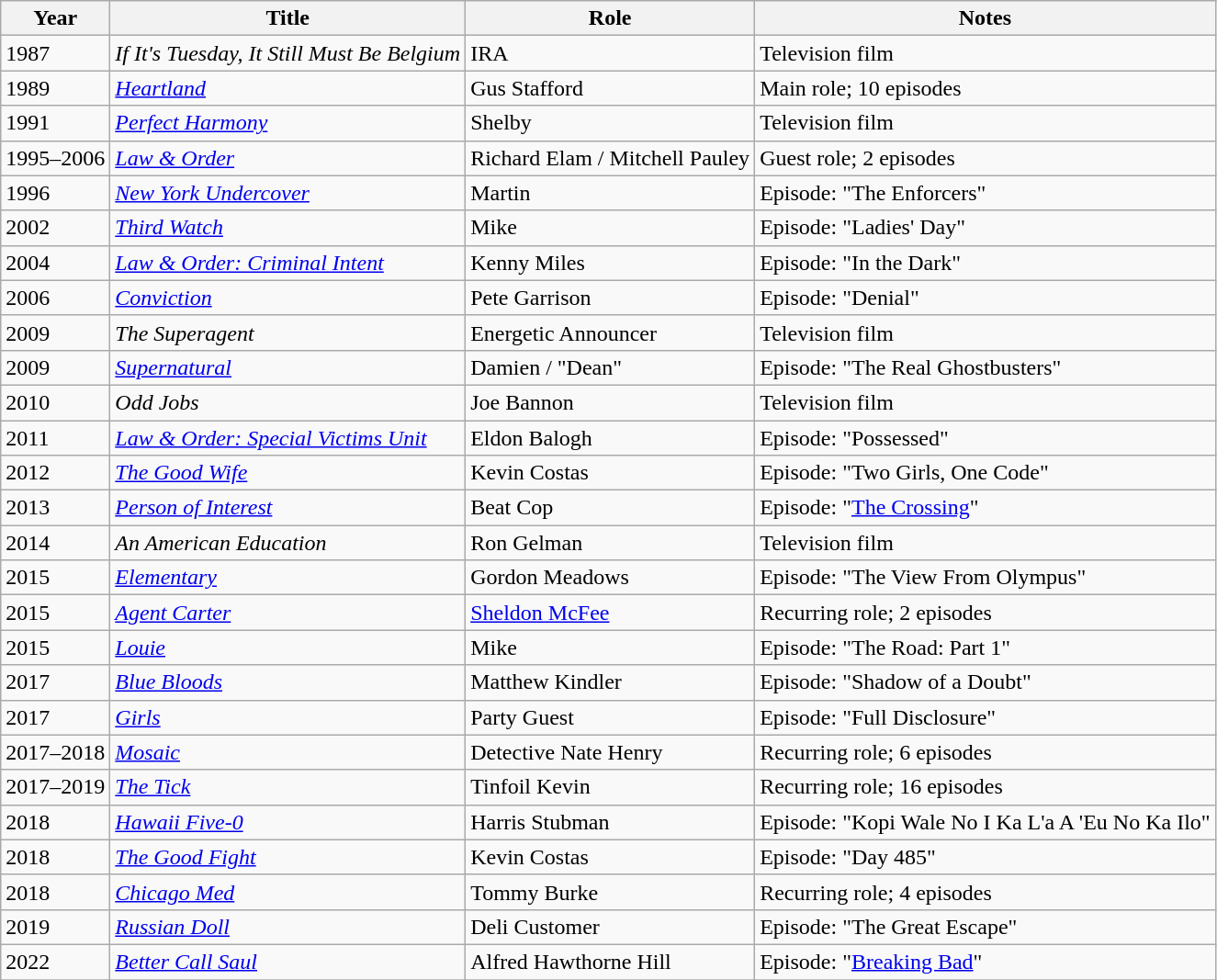<table class="sortable wikitable">
<tr>
<th>Year</th>
<th>Title</th>
<th>Role</th>
<th>Notes</th>
</tr>
<tr>
<td>1987</td>
<td><em>If It's Tuesday, It Still Must Be Belgium</em></td>
<td>IRA</td>
<td>Television film</td>
</tr>
<tr>
<td>1989</td>
<td><em><a href='#'>Heartland</a></em></td>
<td>Gus Stafford</td>
<td>Main role; 10 episodes</td>
</tr>
<tr>
<td>1991</td>
<td><em><a href='#'>Perfect Harmony</a></em></td>
<td>Shelby</td>
<td>Television film</td>
</tr>
<tr>
<td>1995–2006</td>
<td><em><a href='#'>Law & Order</a></em></td>
<td>Richard Elam / Mitchell Pauley</td>
<td>Guest role; 2 episodes</td>
</tr>
<tr>
<td>1996</td>
<td><em><a href='#'>New York Undercover</a></em></td>
<td>Martin</td>
<td>Episode: "The Enforcers"</td>
</tr>
<tr>
<td>2002</td>
<td><em><a href='#'>Third Watch</a></em></td>
<td>Mike</td>
<td>Episode: "Ladies' Day"</td>
</tr>
<tr>
<td>2004</td>
<td><em><a href='#'>Law & Order: Criminal Intent</a></em></td>
<td>Kenny Miles</td>
<td>Episode: "In the Dark"</td>
</tr>
<tr>
<td>2006</td>
<td><em><a href='#'>Conviction</a></em></td>
<td>Pete Garrison</td>
<td>Episode: "Denial"</td>
</tr>
<tr>
<td>2009</td>
<td><em>The Superagent</em></td>
<td>Energetic Announcer</td>
<td>Television film</td>
</tr>
<tr>
<td>2009</td>
<td><em><a href='#'>Supernatural</a></em></td>
<td>Damien / "Dean"</td>
<td>Episode: "The Real Ghostbusters"</td>
</tr>
<tr>
<td>2010</td>
<td><em>Odd Jobs</em></td>
<td>Joe Bannon</td>
<td>Television film</td>
</tr>
<tr>
<td>2011</td>
<td><em><a href='#'>Law & Order: Special Victims Unit</a></em></td>
<td>Eldon Balogh</td>
<td>Episode: "Possessed"</td>
</tr>
<tr>
<td>2012</td>
<td><em><a href='#'>The Good Wife</a></em></td>
<td>Kevin Costas</td>
<td>Episode: "Two Girls, One Code"</td>
</tr>
<tr>
<td>2013</td>
<td><em><a href='#'>Person of Interest</a></em></td>
<td>Beat Cop</td>
<td>Episode: "<a href='#'>The Crossing</a>"</td>
</tr>
<tr>
<td>2014</td>
<td><em>An American Education</em></td>
<td>Ron Gelman</td>
<td>Television film</td>
</tr>
<tr>
<td>2015</td>
<td><em><a href='#'>Elementary</a></em></td>
<td>Gordon Meadows</td>
<td>Episode: "The View From Olympus"</td>
</tr>
<tr>
<td>2015</td>
<td><em><a href='#'>Agent Carter</a></em></td>
<td><a href='#'>Sheldon McFee</a></td>
<td>Recurring role; 2 episodes</td>
</tr>
<tr>
<td>2015</td>
<td><em><a href='#'>Louie</a></em></td>
<td>Mike</td>
<td>Episode: "The Road: Part 1"</td>
</tr>
<tr>
<td>2017</td>
<td><em><a href='#'>Blue Bloods</a></em></td>
<td>Matthew Kindler</td>
<td>Episode: "Shadow of a Doubt"</td>
</tr>
<tr>
<td>2017</td>
<td><em><a href='#'>Girls</a></em></td>
<td>Party Guest</td>
<td>Episode: "Full Disclosure"</td>
</tr>
<tr>
<td>2017–2018</td>
<td><em><a href='#'>Mosaic</a></em></td>
<td>Detective Nate Henry</td>
<td>Recurring role; 6 episodes</td>
</tr>
<tr>
<td>2017–2019</td>
<td><em><a href='#'>The Tick</a></em></td>
<td>Tinfoil Kevin</td>
<td>Recurring role; 16 episodes</td>
</tr>
<tr>
<td>2018</td>
<td><em><a href='#'>Hawaii Five-0</a></em></td>
<td>Harris Stubman</td>
<td>Episode: "Kopi Wale No I Ka L'a A 'Eu No Ka Ilo"</td>
</tr>
<tr>
<td>2018</td>
<td><em><a href='#'>The Good Fight</a></em></td>
<td>Kevin Costas</td>
<td>Episode: "Day 485"</td>
</tr>
<tr>
<td>2018</td>
<td><em><a href='#'>Chicago Med</a></em></td>
<td>Tommy Burke</td>
<td>Recurring role; 4 episodes</td>
</tr>
<tr>
<td>2019</td>
<td><em><a href='#'>Russian Doll</a></em></td>
<td>Deli Customer</td>
<td>Episode: "The Great Escape"</td>
</tr>
<tr>
<td>2022</td>
<td><em><a href='#'>Better Call Saul</a></em></td>
<td>Alfred Hawthorne Hill</td>
<td>Episode: "<a href='#'>Breaking Bad</a>"</td>
</tr>
<tr>
</tr>
</table>
